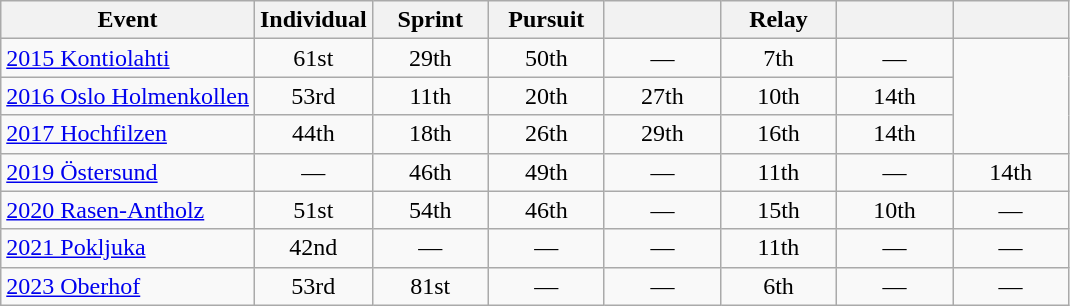<table class="wikitable" style="text-align: center;">
<tr ">
<th>Event</th>
<th style="width:70px;">Individual</th>
<th style="width:70px;">Sprint</th>
<th style="width:70px;">Pursuit</th>
<th style="width:70px;"></th>
<th style="width:70px;">Relay</th>
<th style="width:70px;"></th>
<th style="width:70px;"></th>
</tr>
<tr>
<td align=left> <a href='#'>2015 Kontiolahti</a></td>
<td>61st</td>
<td>29th</td>
<td>50th</td>
<td>—</td>
<td>7th</td>
<td>—</td>
<td rowspan="3"></td>
</tr>
<tr>
<td align=left> <a href='#'>2016 Oslo Holmenkollen</a></td>
<td>53rd</td>
<td>11th</td>
<td>20th</td>
<td>27th</td>
<td>10th</td>
<td>14th</td>
</tr>
<tr>
<td align=left> <a href='#'>2017 Hochfilzen</a></td>
<td>44th</td>
<td>18th</td>
<td>26th</td>
<td>29th</td>
<td>16th</td>
<td>14th</td>
</tr>
<tr>
<td align=left> <a href='#'>2019 Östersund</a></td>
<td>—</td>
<td>46th</td>
<td>49th</td>
<td>—</td>
<td>11th</td>
<td>—</td>
<td>14th</td>
</tr>
<tr>
<td align=left> <a href='#'>2020 Rasen-Antholz</a></td>
<td>51st</td>
<td>54th</td>
<td>46th</td>
<td>—</td>
<td>15th</td>
<td>10th</td>
<td>—</td>
</tr>
<tr>
<td align=left> <a href='#'>2021 Pokljuka</a></td>
<td>42nd</td>
<td>—</td>
<td>—</td>
<td>—</td>
<td>11th</td>
<td>—</td>
<td>—</td>
</tr>
<tr>
<td align=left> <a href='#'>2023 Oberhof</a></td>
<td>53rd</td>
<td>81st</td>
<td>—</td>
<td>—</td>
<td>6th</td>
<td>—</td>
<td>—</td>
</tr>
</table>
